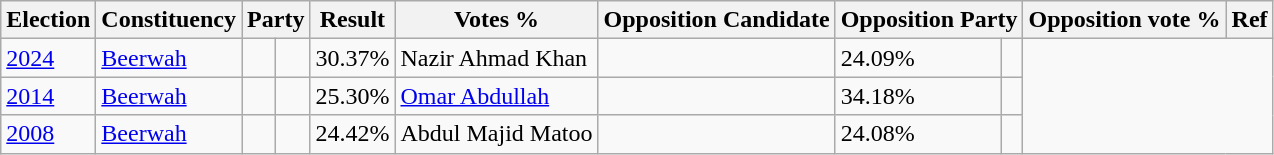<table class="wikitable sortable">
<tr>
<th>Election</th>
<th>Constituency</th>
<th colspan="2">Party</th>
<th>Result</th>
<th>Votes %</th>
<th>Opposition Candidate</th>
<th colspan="2">Opposition Party</th>
<th>Opposition vote %</th>
<th>Ref</th>
</tr>
<tr>
<td><a href='#'>2024</a></td>
<td><a href='#'>Beerwah</a></td>
<td></td>
<td></td>
<td>30.37%</td>
<td>Nazir Ahmad Khan</td>
<td></td>
<td>24.09%</td>
<td></td>
</tr>
<tr>
<td><a href='#'>2014</a></td>
<td><a href='#'>Beerwah</a></td>
<td></td>
<td></td>
<td>25.30%</td>
<td><a href='#'>Omar Abdullah</a></td>
<td></td>
<td>34.18%</td>
<td></td>
</tr>
<tr>
<td><a href='#'>2008</a></td>
<td><a href='#'>Beerwah</a></td>
<td></td>
<td></td>
<td>24.42%</td>
<td>Abdul Majid Matoo</td>
<td></td>
<td>24.08%</td>
<td></td>
</tr>
</table>
